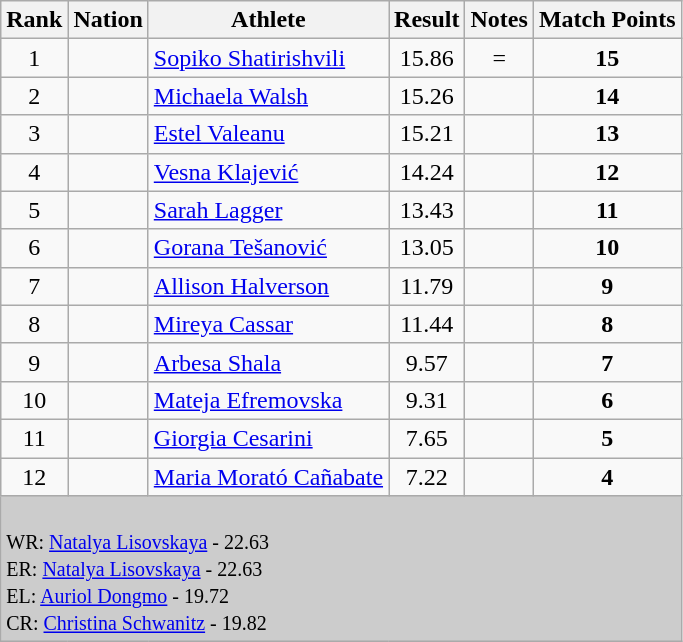<table class="wikitable sortable" style="text-align:left;">
<tr>
<th>Rank</th>
<th>Nation</th>
<th>Athlete</th>
<th>Result</th>
<th>Notes</th>
<th>Match Points</th>
</tr>
<tr>
<td align=center>1</td>
<td></td>
<td><a href='#'>Sopiko Shatirishvili</a></td>
<td align=center>15.86</td>
<td align=center>=</td>
<td align=center><strong>15</strong></td>
</tr>
<tr>
<td align=center>2</td>
<td></td>
<td><a href='#'>Michaela Walsh</a></td>
<td align=center>15.26</td>
<td></td>
<td align=center><strong>14</strong></td>
</tr>
<tr>
<td align=center>3</td>
<td></td>
<td><a href='#'>Estel Valeanu</a></td>
<td align=center>15.21</td>
<td></td>
<td align=center><strong>13</strong></td>
</tr>
<tr>
<td align=center>4</td>
<td></td>
<td><a href='#'>Vesna Klajević</a></td>
<td align=center>14.24</td>
<td></td>
<td align=center><strong>12</strong></td>
</tr>
<tr>
<td align=center>5</td>
<td></td>
<td><a href='#'>Sarah Lagger</a></td>
<td align=center>13.43</td>
<td></td>
<td align=center><strong>11</strong></td>
</tr>
<tr>
<td align=center>6</td>
<td></td>
<td><a href='#'>Gorana Tešanović</a></td>
<td align=center>13.05</td>
<td align=center></td>
<td align=center><strong>10</strong></td>
</tr>
<tr>
<td align=center>7</td>
<td></td>
<td><a href='#'>Allison Halverson</a></td>
<td align=center>11.79</td>
<td align=center></td>
<td align=center><strong>9</strong></td>
</tr>
<tr>
<td align=center>8</td>
<td></td>
<td><a href='#'>Mireya Cassar</a></td>
<td align=center>11.44</td>
<td align=center></td>
<td align=center><strong>8</strong></td>
</tr>
<tr>
<td align=center>9</td>
<td></td>
<td><a href='#'>Arbesa Shala</a></td>
<td align=center>9.57</td>
<td align=center></td>
<td align=center><strong>7</strong></td>
</tr>
<tr>
<td align=center>10</td>
<td></td>
<td><a href='#'>Mateja Efremovska</a></td>
<td align=center>9.31</td>
<td align=center></td>
<td align=center><strong>6</strong></td>
</tr>
<tr>
<td align=center>11</td>
<td></td>
<td><a href='#'>Giorgia Cesarini</a></td>
<td align=center>7.65</td>
<td align=center></td>
<td align=center><strong>5</strong></td>
</tr>
<tr>
<td align=center>12</td>
<td></td>
<td><a href='#'>Maria Morató Cañabate</a></td>
<td align=center>7.22</td>
<td align=center></td>
<td align=center><strong>4</strong></td>
</tr>
<tr>
<td colspan="6" bgcolor="#cccccc"><br>
<small>WR:  <a href='#'>Natalya Lisovskaya</a> - 22.63<br>ER:  <a href='#'>Natalya Lisovskaya</a> - 22.63<br></small>
<small>EL:   <a href='#'>Auriol Dongmo</a> - 19.72<br>CR:  <a href='#'>Christina Schwanitz</a> - 19.82</small></td>
</tr>
</table>
